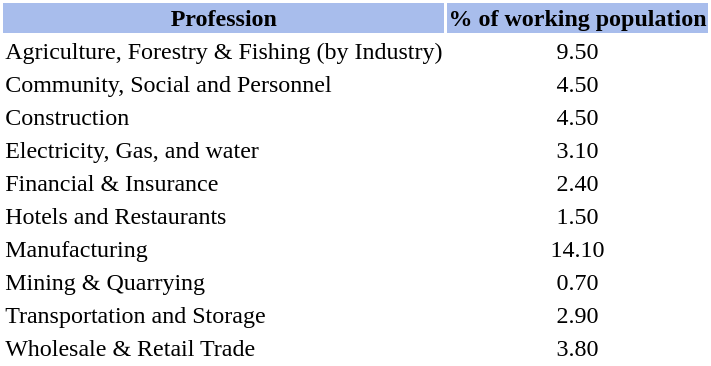<table class="toccolours" style="clear:right; float:right; background:#ffffff; margin: 0 0 0.5em 1em; width:300">
<tr>
<td style="text-align:center;background:#A8BDEC"><strong>Profession</strong></td>
<td style="text-align:center;background:#A8BDEC"><strong>% of working population</strong></td>
</tr>
<tr>
<td>Agriculture, Forestry & Fishing (by Industry)</td>
<td style="text-align:center;">9.50</td>
</tr>
<tr>
<td>Community, Social and Personnel</td>
<td style="text-align:center;">4.50</td>
</tr>
<tr>
<td>Construction</td>
<td style="text-align:center;">4.50</td>
</tr>
<tr>
<td>Electricity, Gas, and water</td>
<td style="text-align:center;">3.10</td>
</tr>
<tr>
<td>Financial & Insurance</td>
<td style="text-align:center;">2.40</td>
</tr>
<tr>
<td>Hotels and Restaurants</td>
<td style="text-align:center;">1.50</td>
</tr>
<tr>
<td>Manufacturing</td>
<td style="text-align:center;">14.10</td>
</tr>
<tr>
<td>Mining & Quarrying</td>
<td style="text-align:center;">0.70</td>
</tr>
<tr>
<td>Transportation and Storage</td>
<td style="text-align:center;">2.90</td>
</tr>
<tr>
<td>Wholesale & Retail Trade</td>
<td style="text-align:center;">3.80</td>
</tr>
</table>
